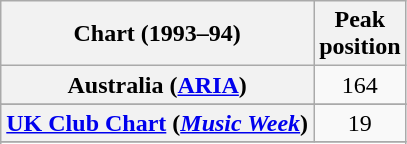<table class="wikitable sortable plainrowheaders">
<tr>
<th>Chart (1993–94)</th>
<th>Peak<br>position</th>
</tr>
<tr>
<th scope="row">Australia (<a href='#'>ARIA</a>)</th>
<td align="center">164</td>
</tr>
<tr>
</tr>
<tr>
<th scope="row"><a href='#'>UK Club Chart</a> (<em><a href='#'>Music Week</a></em>)</th>
<td align="center">19</td>
</tr>
<tr>
</tr>
<tr>
</tr>
</table>
